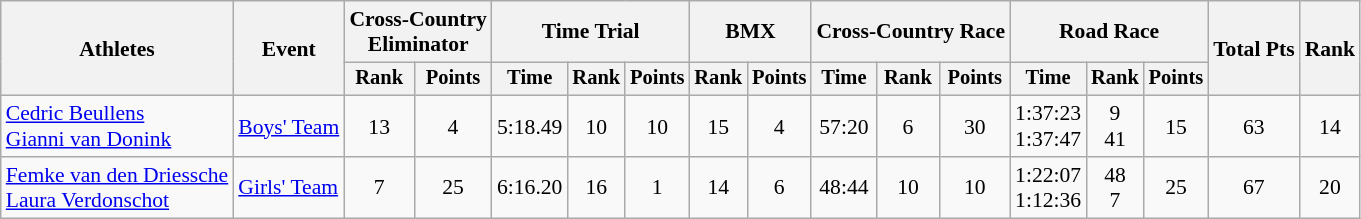<table class="wikitable" style="font-size:90%;">
<tr>
<th rowspan=2>Athletes</th>
<th rowspan=2>Event</th>
<th colspan=2>Cross-Country<br>Eliminator</th>
<th colspan=3>Time Trial</th>
<th colspan=2>BMX</th>
<th colspan=3>Cross-Country Race</th>
<th colspan=3>Road Race</th>
<th rowspan=2>Total Pts</th>
<th rowspan=2>Rank</th>
</tr>
<tr style="font-size:95%">
<th>Rank</th>
<th>Points</th>
<th>Time</th>
<th>Rank</th>
<th>Points</th>
<th>Rank</th>
<th>Points</th>
<th>Time</th>
<th>Rank</th>
<th>Points</th>
<th>Time</th>
<th>Rank</th>
<th>Points</th>
</tr>
<tr align=center>
<td align=left><a href='#'>Cedric Beullens</a><br><a href='#'>Gianni van Donink</a></td>
<td align=left><a href='#'>Boys' Team</a></td>
<td>13</td>
<td>4</td>
<td>5:18.49</td>
<td>10</td>
<td>10</td>
<td>15</td>
<td>4</td>
<td>57:20</td>
<td>6</td>
<td>30</td>
<td>1:37:23<br>1:37:47</td>
<td>9<br>41</td>
<td>15</td>
<td>63</td>
<td>14</td>
</tr>
<tr align=center>
<td align=left><a href='#'>Femke van den Driessche</a><br><a href='#'>Laura Verdonschot</a></td>
<td align=left><a href='#'>Girls' Team</a></td>
<td>7</td>
<td>25</td>
<td>6:16.20</td>
<td>16</td>
<td>1</td>
<td>14</td>
<td>6</td>
<td>48:44</td>
<td>10</td>
<td>10</td>
<td>1:22:07<br>1:12:36</td>
<td>48<br>7</td>
<td>25</td>
<td>67</td>
<td>20</td>
</tr>
</table>
